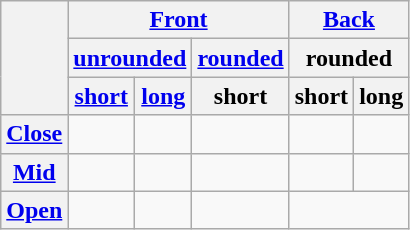<table class="wikitable" style=text-align:center>
<tr>
<th rowspan=3></th>
<th colspan=3><a href='#'>Front</a></th>
<th colspan=2><a href='#'>Back</a></th>
</tr>
<tr class=small>
<th colspan=2><a href='#'>unrounded</a></th>
<th><a href='#'>rounded</a></th>
<th colspan=2>rounded</th>
</tr>
<tr class=small>
<th><a href='#'>short</a></th>
<th><a href='#'>long</a></th>
<th>short</th>
<th>short</th>
<th>long</th>
</tr>
<tr>
<th><a href='#'>Close</a></th>
<td></td>
<td></td>
<td></td>
<td></td>
<td></td>
</tr>
<tr>
<th><a href='#'>Mid</a></th>
<td></td>
<td></td>
<td></td>
<td></td>
<td></td>
</tr>
<tr>
<th><a href='#'>Open</a></th>
<td></td>
<td></td>
<td></td>
<td colspan=2></td>
</tr>
</table>
